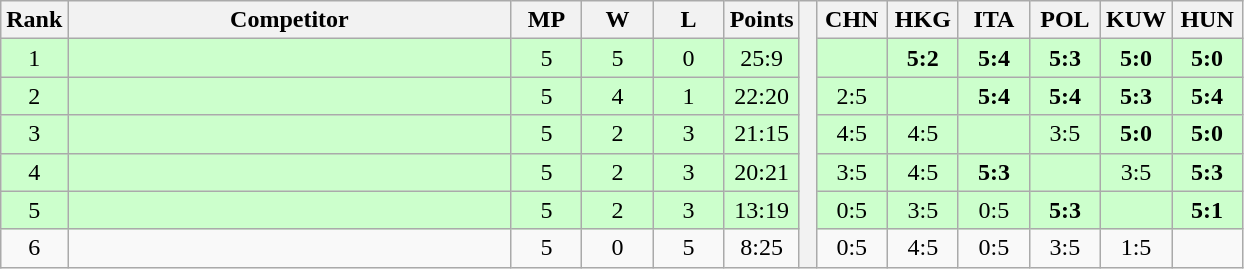<table class="wikitable" style="text-align:center">
<tr>
<th>Rank</th>
<th style="width:18em">Competitor</th>
<th style="width:2.5em">MP</th>
<th style="width:2.5em">W</th>
<th style="width:2.5em">L</th>
<th>Points</th>
<th rowspan="7"> </th>
<th style="width:2.5em">CHN</th>
<th style="width:2.5em">HKG</th>
<th style="width:2.5em">ITA</th>
<th style="width:2.5em">POL</th>
<th style="width:2.5em">KUW</th>
<th style="width:2.5em">HUN</th>
</tr>
<tr style="background:#cfc;">
<td>1</td>
<td style="text-align:left"></td>
<td>5</td>
<td>5</td>
<td>0</td>
<td>25:9</td>
<td></td>
<td><strong>5:2</strong></td>
<td><strong>5:4</strong></td>
<td><strong>5:3</strong></td>
<td><strong>5:0</strong></td>
<td><strong>5:0</strong></td>
</tr>
<tr style="background:#cfc;">
<td>2</td>
<td style="text-align:left"></td>
<td>5</td>
<td>4</td>
<td>1</td>
<td>22:20</td>
<td>2:5</td>
<td></td>
<td><strong>5:4</strong></td>
<td><strong>5:4</strong></td>
<td><strong>5:3</strong></td>
<td><strong>5:4</strong></td>
</tr>
<tr style="background:#cfc;">
<td>3</td>
<td style="text-align:left"></td>
<td>5</td>
<td>2</td>
<td>3</td>
<td>21:15</td>
<td>4:5</td>
<td>4:5</td>
<td></td>
<td>3:5</td>
<td><strong>5:0</strong></td>
<td><strong>5:0</strong></td>
</tr>
<tr style="background:#cfc;">
<td>4</td>
<td style="text-align:left"></td>
<td>5</td>
<td>2</td>
<td>3</td>
<td>20:21</td>
<td>3:5</td>
<td>4:5</td>
<td><strong>5:3</strong></td>
<td></td>
<td>3:5</td>
<td><strong>5:3</strong></td>
</tr>
<tr style="background:#cfc;">
<td>5</td>
<td style="text-align:left"></td>
<td>5</td>
<td>2</td>
<td>3</td>
<td>13:19</td>
<td>0:5</td>
<td>3:5</td>
<td>0:5</td>
<td><strong>5:3</strong></td>
<td></td>
<td><strong>5:1</strong></td>
</tr>
<tr>
<td>6</td>
<td style="text-align:left"></td>
<td>5</td>
<td>0</td>
<td>5</td>
<td>8:25</td>
<td>0:5</td>
<td>4:5</td>
<td>0:5</td>
<td>3:5</td>
<td>1:5</td>
<td></td>
</tr>
</table>
